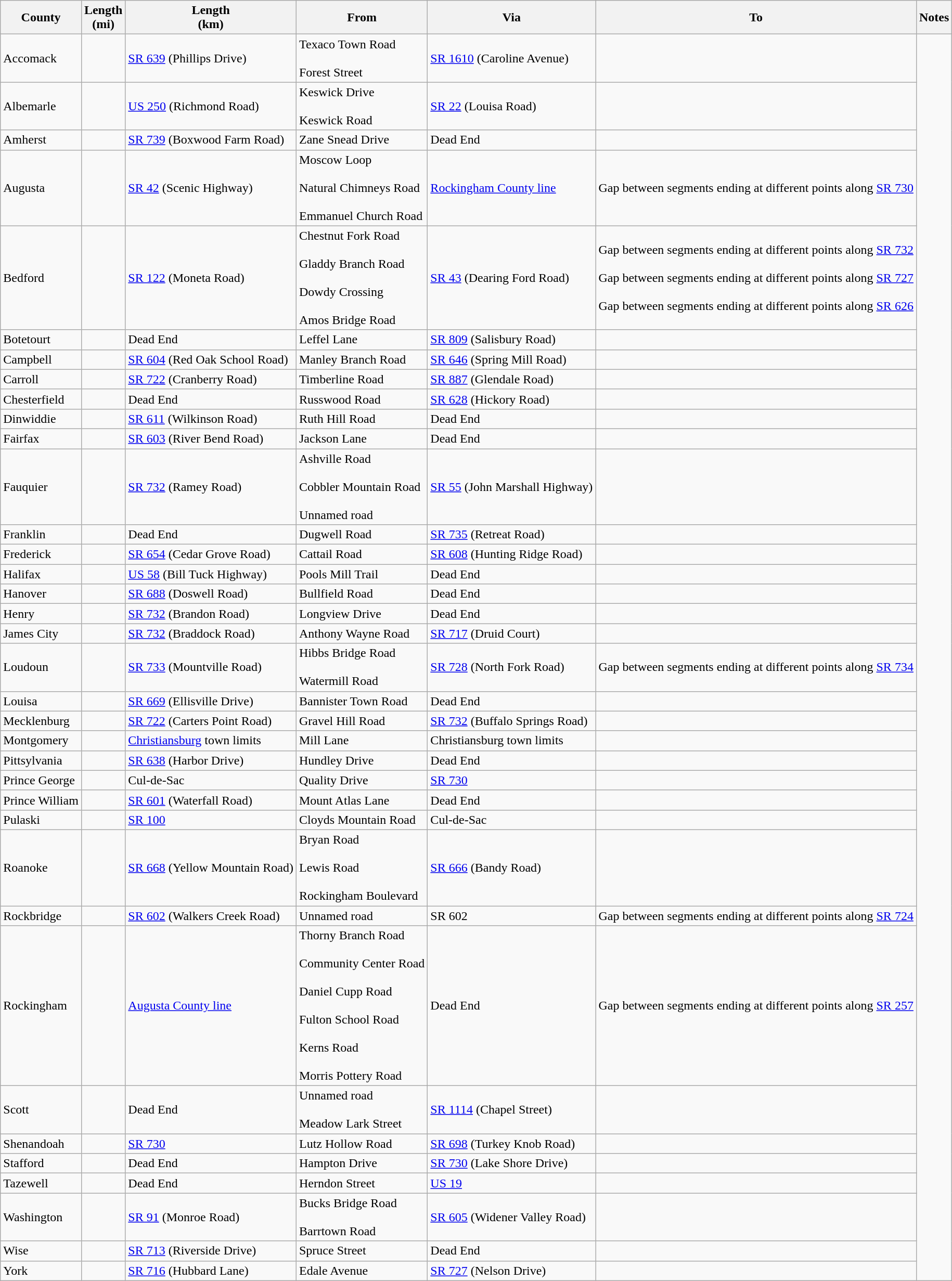<table class="wikitable sortable">
<tr>
<th>County</th>
<th>Length<br>(mi)</th>
<th>Length<br>(km)</th>
<th class="unsortable">From</th>
<th class="unsortable">Via</th>
<th class="unsortable">To</th>
<th class="unsortable">Notes</th>
</tr>
<tr>
<td id="Accomack">Accomack</td>
<td></td>
<td><a href='#'>SR 639</a> (Phillips Drive)</td>
<td>Texaco Town Road<br><br>Forest Street</td>
<td><a href='#'>SR 1610</a> (Caroline Avenue)</td>
<td></td>
</tr>
<tr>
<td id="Albemarle">Albemarle</td>
<td></td>
<td><a href='#'>US 250</a> (Richmond Road)</td>
<td>Keswick Drive<br><br>Keswick Road</td>
<td><a href='#'>SR 22</a> (Louisa Road)</td>
<td><br>
</td>
</tr>
<tr>
<td id="Amherst">Amherst</td>
<td></td>
<td><a href='#'>SR 739</a> (Boxwood Farm Road)</td>
<td>Zane Snead Drive</td>
<td>Dead End</td>
<td><br>
</td>
</tr>
<tr>
<td id="Augusta">Augusta</td>
<td></td>
<td><a href='#'>SR 42</a> (Scenic Highway)</td>
<td>Moscow Loop<br><br>Natural Chimneys Road<br><br>Emmanuel Church Road</td>
<td><a href='#'>Rockingham County line</a></td>
<td>Gap between segments ending at different points along <a href='#'>SR 730</a><br></td>
</tr>
<tr>
<td id="Bedford">Bedford</td>
<td></td>
<td><a href='#'>SR 122</a> (Moneta Road)</td>
<td>Chestnut Fork Road<br><br>Gladdy Branch Road<br><br>Dowdy Crossing<br><br>Amos Bridge Road</td>
<td><a href='#'>SR 43</a> (Dearing Ford Road)</td>
<td>Gap between segments ending at different points along <a href='#'>SR 732</a><br><br>Gap between segments ending at different points along <a href='#'>SR 727</a><br><br>Gap between segments ending at different points along <a href='#'>SR 626</a><br></td>
</tr>
<tr>
<td id="Botetourt">Botetourt</td>
<td></td>
<td>Dead End</td>
<td>Leffel Lane</td>
<td><a href='#'>SR 809</a> (Salisbury Road)</td>
<td><br>

</td>
</tr>
<tr>
<td id="Campbell">Campbell</td>
<td></td>
<td><a href='#'>SR 604</a> (Red Oak School Road)</td>
<td>Manley Branch Road</td>
<td><a href='#'>SR 646</a> (Spring Mill Road)</td>
<td><br></td>
</tr>
<tr>
<td id="Carroll">Carroll</td>
<td></td>
<td><a href='#'>SR 722</a> (Cranberry Road)</td>
<td>Timberline Road</td>
<td><a href='#'>SR 887</a> (Glendale Road)</td>
<td><br>
</td>
</tr>
<tr>
<td id="Chesterfield">Chesterfield</td>
<td></td>
<td>Dead End</td>
<td>Russwood Road</td>
<td><a href='#'>SR 628</a> (Hickory Road)</td>
<td><br>



</td>
</tr>
<tr>
<td id="Dinwiddie">Dinwiddie</td>
<td></td>
<td><a href='#'>SR 611</a> (Wilkinson Road)</td>
<td>Ruth Hill Road</td>
<td>Dead End</td>
<td><br></td>
</tr>
<tr>
<td id="Fairfax">Fairfax</td>
<td></td>
<td><a href='#'>SR 603</a> (River Bend Road)</td>
<td>Jackson Lane</td>
<td>Dead End</td>
<td></td>
</tr>
<tr>
<td id="Fauquier">Fauquier</td>
<td></td>
<td><a href='#'>SR 732</a> (Ramey Road)</td>
<td>Ashville Road<br><br>Cobbler Mountain Road<br><br>Unnamed road</td>
<td><a href='#'>SR 55</a> (John Marshall Highway)</td>
<td><br>
</td>
</tr>
<tr>
<td id="Franklin">Franklin</td>
<td></td>
<td>Dead End</td>
<td>Dugwell Road</td>
<td><a href='#'>SR 735</a> (Retreat Road)</td>
<td></td>
</tr>
<tr>
<td id="Frederick">Frederick</td>
<td></td>
<td><a href='#'>SR 654</a> (Cedar Grove Road)</td>
<td>Cattail Road</td>
<td><a href='#'>SR 608</a> (Hunting Ridge Road)</td>
<td><br>




</td>
</tr>
<tr>
<td id="Halifax">Halifax</td>
<td></td>
<td><a href='#'>US 58</a> (Bill Tuck Highway)</td>
<td>Pools Mill Trail</td>
<td>Dead End</td>
<td></td>
</tr>
<tr>
<td id="Hanover">Hanover</td>
<td></td>
<td><a href='#'>SR 688</a> (Doswell Road)</td>
<td>Bullfield Road</td>
<td>Dead End</td>
<td><br></td>
</tr>
<tr>
<td id="Henry">Henry</td>
<td></td>
<td><a href='#'>SR 732</a> (Brandon Road)</td>
<td>Longview Drive</td>
<td>Dead End</td>
<td><br>
</td>
</tr>
<tr>
<td id="James City">James City</td>
<td></td>
<td><a href='#'>SR 732</a> (Braddock Road)</td>
<td>Anthony Wayne Road</td>
<td><a href='#'>SR 717</a> (Druid Court)</td>
<td><br>



</td>
</tr>
<tr>
<td id="Loudoun">Loudoun</td>
<td></td>
<td><a href='#'>SR 733</a> (Mountville Road)</td>
<td>Hibbs Bridge Road<br><br>Watermill Road</td>
<td><a href='#'>SR 728</a> (North Fork Road)</td>
<td>Gap between segments ending at different points along <a href='#'>SR 734</a></td>
</tr>
<tr>
<td id="Louisa">Louisa</td>
<td></td>
<td><a href='#'>SR 669</a> (Ellisville Drive)</td>
<td>Bannister Town Road</td>
<td>Dead End</td>
<td><br>

</td>
</tr>
<tr>
<td id="Mecklenburg">Mecklenburg</td>
<td></td>
<td><a href='#'>SR 722</a> (Carters Point Road)</td>
<td>Gravel Hill Road</td>
<td><a href='#'>SR 732</a> (Buffalo Springs Road)</td>
<td><br></td>
</tr>
<tr>
<td id="Montgomery">Montgomery</td>
<td></td>
<td><a href='#'>Christiansburg</a> town limits</td>
<td>Mill Lane</td>
<td>Christiansburg town limits</td>
<td><br>






</td>
</tr>
<tr>
<td id="Pittsylvania">Pittsylvania</td>
<td></td>
<td><a href='#'>SR 638</a> (Harbor Drive)</td>
<td>Hundley Drive</td>
<td>Dead End</td>
<td><br>
</td>
</tr>
<tr>
<td id="Prince George">Prince George</td>
<td></td>
<td>Cul-de-Sac</td>
<td>Quality Drive</td>
<td><a href='#'>SR 730</a></td>
<td></td>
</tr>
<tr>
<td id="Prince William">Prince William</td>
<td></td>
<td><a href='#'>SR 601</a> (Waterfall Road)</td>
<td>Mount Atlas Lane</td>
<td>Dead End</td>
<td></td>
</tr>
<tr>
<td id="Pulaski">Pulaski</td>
<td></td>
<td><a href='#'>SR 100</a></td>
<td>Cloyds Mountain Road</td>
<td>Cul-de-Sac</td>
<td><br>
</td>
</tr>
<tr>
<td id="Roanoke">Roanoke</td>
<td></td>
<td><a href='#'>SR 668</a> (Yellow Mountain Road)</td>
<td>Bryan Road<br><br>Lewis Road<br><br>Rockingham Boulevard</td>
<td><a href='#'>SR 666</a> (Bandy Road)</td>
<td></td>
</tr>
<tr>
<td id="Rockbridge">Rockbridge</td>
<td></td>
<td><a href='#'>SR 602</a> (Walkers Creek Road)</td>
<td>Unnamed road</td>
<td>SR 602</td>
<td>Gap between segments ending at different points along <a href='#'>SR 724</a></td>
</tr>
<tr>
<td id="Rockingham">Rockingham</td>
<td></td>
<td><a href='#'>Augusta County line</a></td>
<td>Thorny Branch Road<br><br>Community Center Road<br><br>Daniel Cupp Road<br><br>Fulton School Road<br><br>Kerns Road<br><br>Morris Pottery Road</td>
<td>Dead End</td>
<td>Gap between segments ending at different points along <a href='#'>SR 257</a><br></td>
</tr>
<tr>
<td id="Scott">Scott</td>
<td></td>
<td>Dead End</td>
<td>Unnamed road<br><br>Meadow Lark Street</td>
<td><a href='#'>SR 1114</a> (Chapel Street)</td>
<td></td>
</tr>
<tr>
<td id="Shenandoah">Shenandoah</td>
<td></td>
<td><a href='#'>SR 730</a></td>
<td>Lutz Hollow Road</td>
<td><a href='#'>SR 698</a> (Turkey Knob Road)</td>
<td><br>

</td>
</tr>
<tr>
<td id="Stafford">Stafford</td>
<td></td>
<td>Dead End</td>
<td>Hampton Drive</td>
<td><a href='#'>SR 730</a> (Lake Shore Drive)</td>
<td><br>
</td>
</tr>
<tr>
<td id="Tazewell">Tazewell</td>
<td></td>
<td>Dead End</td>
<td>Herndon Street</td>
<td><a href='#'>US 19</a></td>
<td><br></td>
</tr>
<tr>
<td id="Washington">Washington</td>
<td></td>
<td><a href='#'>SR 91</a> (Monroe Road)</td>
<td>Bucks Bridge Road<br><br>Barrtown Road</td>
<td><a href='#'>SR 605</a> (Widener Valley Road)</td>
<td><br></td>
</tr>
<tr>
<td id="Wise">Wise</td>
<td></td>
<td><a href='#'>SR 713</a> (Riverside Drive)</td>
<td>Spruce Street</td>
<td>Dead End</td>
<td><br></td>
</tr>
<tr>
<td id="York">York</td>
<td></td>
<td><a href='#'>SR 716</a> (Hubbard Lane)</td>
<td>Edale Avenue</td>
<td><a href='#'>SR 727</a> (Nelson Drive)</td>
<td></td>
</tr>
</table>
